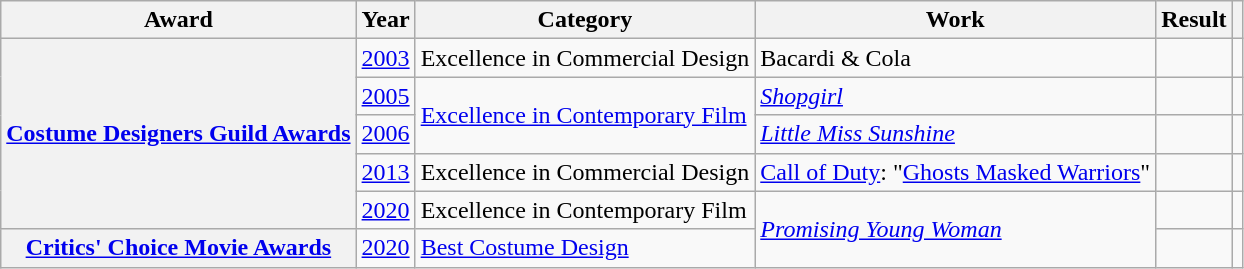<table class="wikitable">
<tr>
<th>Award</th>
<th>Year</th>
<th>Category</th>
<th>Work</th>
<th>Result</th>
<th class="unsortable"></th>
</tr>
<tr>
<th rowspan="5" scope="row" style="text-align:center;"><a href='#'>Costume Designers Guild Awards</a></th>
<td style="text-align:center;"><a href='#'>2003</a></td>
<td>Excellence in Commercial Design</td>
<td>Bacardi & Cola</td>
<td></td>
<td style="text-align:center;"></td>
</tr>
<tr>
<td style="text-align:center;"><a href='#'>2005</a></td>
<td rowspan="2"><a href='#'>Excellence in Contemporary Film</a></td>
<td><em><a href='#'>Shopgirl</a></em></td>
<td></td>
<td style="text-align:center;"></td>
</tr>
<tr>
<td style="text-align:center;"><a href='#'>2006</a></td>
<td><em><a href='#'>Little Miss Sunshine</a></em></td>
<td></td>
<td style="text-align:center;"></td>
</tr>
<tr>
<td style="text-align:center;"><a href='#'>2013</a></td>
<td>Excellence in Commercial Design</td>
<td><a href='#'>Call of Duty</a>: "<a href='#'>Ghosts Masked Warriors</a>"</td>
<td></td>
<td style="text-align:center;"></td>
</tr>
<tr>
<td style="text-align:center;"><a href='#'>2020</a></td>
<td>Excellence in Contemporary Film</td>
<td rowspan="2"><em><a href='#'>Promising Young Woman</a></em></td>
<td></td>
<td style="text-align:center;"></td>
</tr>
<tr>
<th scope="row" style="text-align:center;"><a href='#'>Critics' Choice Movie Awards</a></th>
<td style="text-align:center;"><a href='#'>2020</a></td>
<td><a href='#'>Best Costume Design</a></td>
<td></td>
<td style="text-align:center;"></td>
</tr>
</table>
